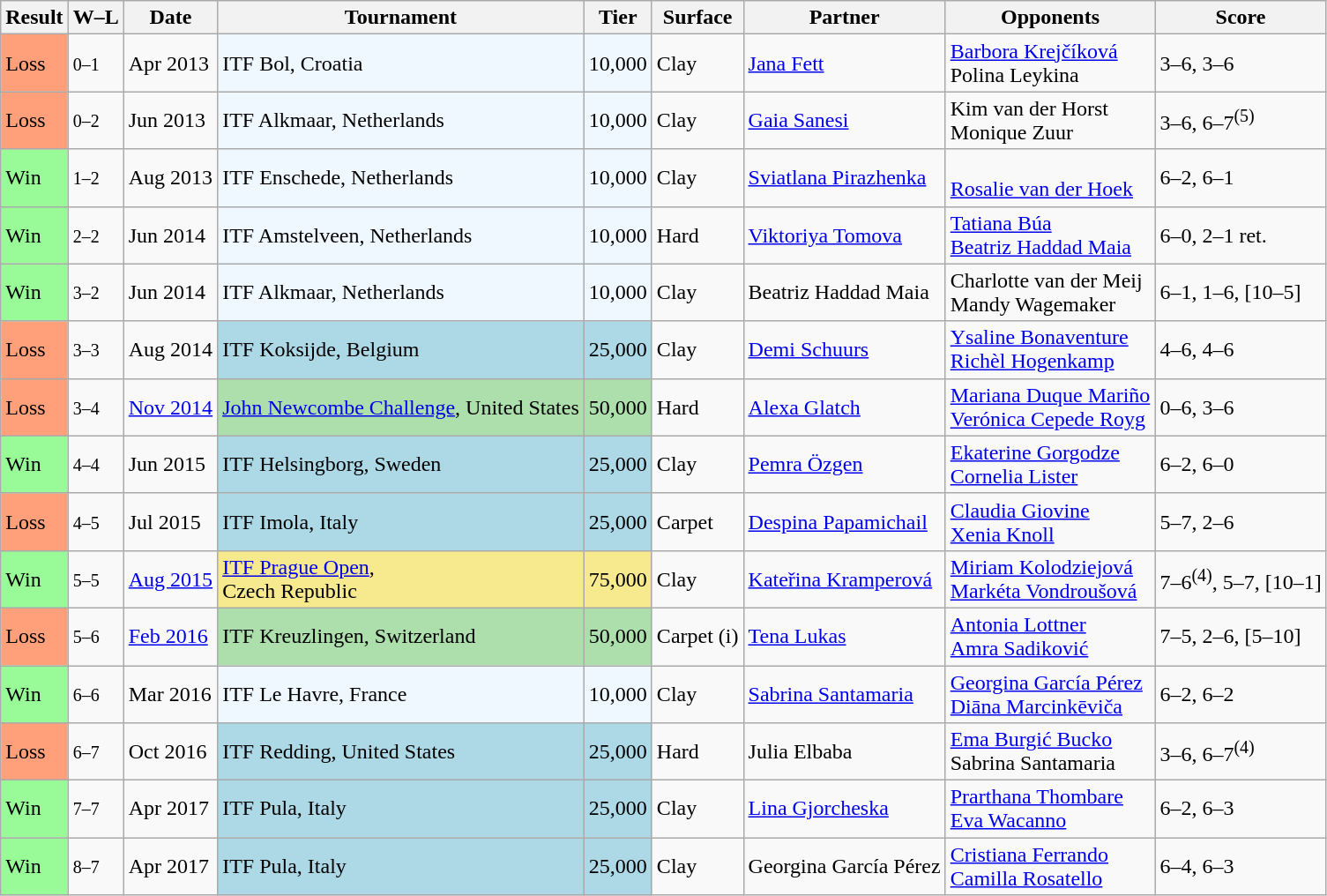<table class="sortable wikitable">
<tr>
<th>Result</th>
<th class="unsortable">W–L</th>
<th>Date</th>
<th>Tournament</th>
<th>Tier</th>
<th>Surface</th>
<th>Partner</th>
<th>Opponents</th>
<th class="unsortable">Score</th>
</tr>
<tr>
<td style="background:#ffa07a;">Loss</td>
<td><small>0–1</small></td>
<td>Apr 2013</td>
<td style="background:#f0f8ff;">ITF Bol, Croatia</td>
<td style="background:#f0f8ff;">10,000</td>
<td>Clay</td>
<td> <a href='#'>Jana Fett</a></td>
<td> <a href='#'>Barbora Krejčíková</a> <br>  Polina Leykina</td>
<td>3–6, 3–6</td>
</tr>
<tr>
<td style="background:#ffa07a;">Loss</td>
<td><small>0–2</small></td>
<td>Jun 2013</td>
<td style="background:#f0f8ff;">ITF Alkmaar, Netherlands</td>
<td style="background:#f0f8ff;">10,000</td>
<td>Clay</td>
<td> <a href='#'>Gaia Sanesi</a></td>
<td> Kim van der Horst <br>  Monique Zuur</td>
<td>3–6, 6–7<sup>(5)</sup></td>
</tr>
<tr>
<td style="background:#98fb98;">Win</td>
<td><small>1–2</small></td>
<td>Aug 2013</td>
<td style="background:#f0f8ff;">ITF Enschede, Netherlands</td>
<td style="background:#f0f8ff;">10,000</td>
<td>Clay</td>
<td> <a href='#'>Sviatlana Pirazhenka</a></td>
<td>  <br>  <a href='#'>Rosalie van der Hoek</a></td>
<td>6–2, 6–1</td>
</tr>
<tr>
<td bgcolor="98FB98">Win</td>
<td><small>2–2</small></td>
<td>Jun 2014</td>
<td style="background:#f0f8ff;">ITF Amstelveen, Netherlands</td>
<td style="background:#f0f8ff;">10,000</td>
<td>Hard</td>
<td> <a href='#'>Viktoriya Tomova</a></td>
<td> <a href='#'>Tatiana Búa</a> <br>  <a href='#'>Beatriz Haddad Maia</a></td>
<td>6–0, 2–1 ret.</td>
</tr>
<tr>
<td style="background:#98fb98;">Win</td>
<td><small>3–2</small></td>
<td>Jun 2014</td>
<td style="background:#f0f8ff;">ITF Alkmaar, Netherlands</td>
<td style="background:#f0f8ff;">10,000</td>
<td>Clay</td>
<td> Beatriz Haddad Maia</td>
<td> Charlotte van der Meij <br>  Mandy Wagemaker</td>
<td>6–1, 1–6, [10–5]</td>
</tr>
<tr>
<td style="background:#ffa07a;">Loss</td>
<td><small>3–3</small></td>
<td>Aug 2014</td>
<td style="background:lightblue;">ITF Koksijde, Belgium</td>
<td style="background:lightblue;">25,000</td>
<td>Clay</td>
<td> <a href='#'>Demi Schuurs</a></td>
<td> <a href='#'>Ysaline Bonaventure</a> <br>  <a href='#'>Richèl Hogenkamp</a></td>
<td>4–6, 4–6</td>
</tr>
<tr>
<td style="background:#ffa07a;">Loss</td>
<td><small>3–4</small></td>
<td><a href='#'>Nov 2014</a></td>
<td style="background:#addfad;"><a href='#'>John Newcombe Challenge</a>, United States</td>
<td style="background:#addfad;">50,000</td>
<td>Hard</td>
<td> <a href='#'>Alexa Glatch</a></td>
<td> <a href='#'>Mariana Duque Mariño</a> <br>  <a href='#'>Verónica Cepede Royg</a></td>
<td>0–6, 3–6</td>
</tr>
<tr>
<td style="background:#98fb98;">Win</td>
<td><small>4–4</small></td>
<td>Jun 2015</td>
<td style="background:lightblue;">ITF Helsingborg, Sweden</td>
<td style="background:lightblue;">25,000</td>
<td>Clay</td>
<td> <a href='#'>Pemra Özgen</a></td>
<td> <a href='#'>Ekaterine Gorgodze</a> <br>  <a href='#'>Cornelia Lister</a></td>
<td>6–2, 6–0</td>
</tr>
<tr>
<td style="background:#ffa07a;">Loss</td>
<td><small>4–5</small></td>
<td>Jul 2015</td>
<td style="background:lightblue;">ITF Imola, Italy</td>
<td style="background:lightblue;">25,000</td>
<td>Carpet</td>
<td> <a href='#'>Despina Papamichail</a></td>
<td> <a href='#'>Claudia Giovine</a> <br>  <a href='#'>Xenia Knoll</a></td>
<td>5–7, 2–6</td>
</tr>
<tr>
<td style="background:#98fb98;">Win</td>
<td><small>5–5</small></td>
<td><a href='#'>Aug 2015</a></td>
<td style="background:#f7e98e;"><a href='#'>ITF Prague Open</a>, <br>Czech Republic</td>
<td style="background:#f7e98e;">75,000</td>
<td>Clay</td>
<td> <a href='#'>Kateřina Kramperová</a></td>
<td> <a href='#'>Miriam Kolodziejová</a> <br>  <a href='#'>Markéta Vondroušová</a></td>
<td>7–6<sup>(4)</sup>, 5–7, [10–1]</td>
</tr>
<tr>
<td style="background:#ffa07a;">Loss</td>
<td><small>5–6</small></td>
<td><a href='#'>Feb 2016</a></td>
<td style="background:#addfad;">ITF Kreuzlingen, Switzerland</td>
<td style="background:#addfad;">50,000</td>
<td>Carpet (i)</td>
<td> <a href='#'>Tena Lukas</a></td>
<td> <a href='#'>Antonia Lottner</a> <br>  <a href='#'>Amra Sadiković</a></td>
<td>7–5, 2–6, [5–10]</td>
</tr>
<tr>
<td style="background:#98fb98;">Win</td>
<td><small>6–6</small></td>
<td>Mar 2016</td>
<td style="background:#f0f8ff;">ITF Le Havre, France</td>
<td style="background:#f0f8ff;">10,000</td>
<td>Clay</td>
<td> <a href='#'>Sabrina Santamaria</a></td>
<td> <a href='#'>Georgina García Pérez</a> <br>  <a href='#'>Diāna Marcinkēviča</a></td>
<td>6–2, 6–2</td>
</tr>
<tr>
<td style="background:#ffa07a;">Loss</td>
<td><small>6–7</small></td>
<td>Oct 2016</td>
<td style="background:lightblue;">ITF Redding, United States</td>
<td style="background:lightblue;">25,000</td>
<td>Hard</td>
<td> Julia Elbaba</td>
<td> <a href='#'>Ema Burgić Bucko</a> <br>  Sabrina Santamaria</td>
<td>3–6, 6–7<sup>(4)</sup></td>
</tr>
<tr>
<td style="background:#98fb98;">Win</td>
<td><small>7–7</small></td>
<td>Apr 2017</td>
<td style="background:lightblue;">ITF Pula, Italy</td>
<td style="background:lightblue;">25,000</td>
<td>Clay</td>
<td> <a href='#'>Lina Gjorcheska</a></td>
<td> <a href='#'>Prarthana Thombare</a> <br>  <a href='#'>Eva Wacanno</a></td>
<td>6–2, 6–3</td>
</tr>
<tr>
<td style="background:#98fb98;">Win</td>
<td><small>8–7</small></td>
<td>Apr 2017</td>
<td style="background:lightblue;">ITF Pula, Italy</td>
<td style="background:lightblue;">25,000</td>
<td>Clay</td>
<td> Georgina García Pérez</td>
<td> <a href='#'>Cristiana Ferrando</a> <br>  <a href='#'>Camilla Rosatello</a></td>
<td>6–4, 6–3</td>
</tr>
</table>
